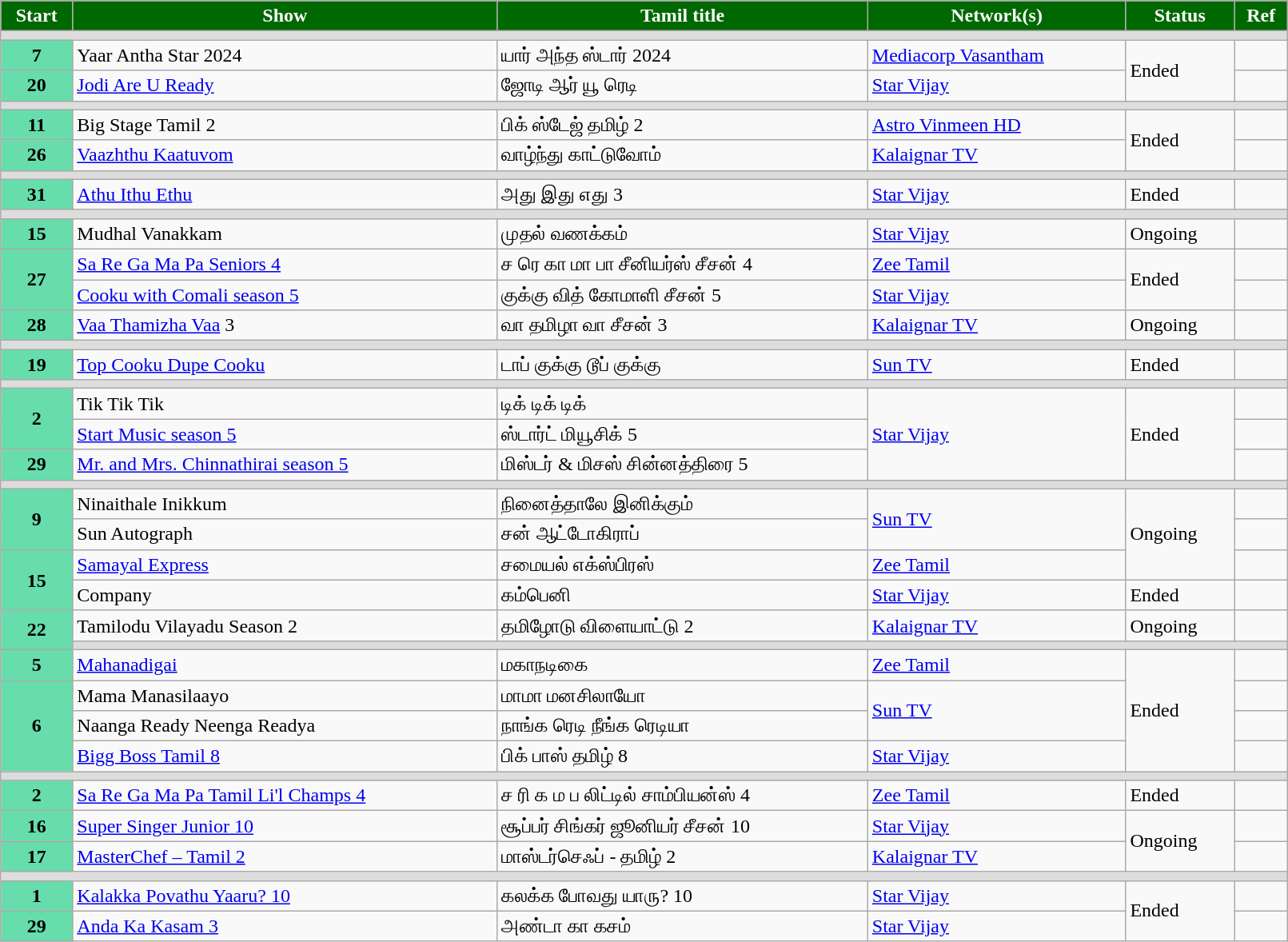<table class="wikitable" width="85%">
<tr>
<th scope="col" style ="background: #006800 ;color:white">Start</th>
<th scope="col" style ="background: #006800 ;color:white">Show</th>
<th scope="col" style ="background: #006800 ;color:white">Tamil title</th>
<th scope="col" style ="background: #006800 ;color:white">Network(s)</th>
<th scope="col" style ="background: #006800 ;color:white">Status</th>
<th scope="col" style ="background: #006800 ;color:white">Ref</th>
</tr>
<tr>
<td colspan="8" style="background:#DDD;"><strong></strong></td>
</tr>
<tr>
<td rowspan="1" style="text-align:center; background:#6da;"><strong>7</strong></td>
<td>Yaar Antha Star 2024</td>
<td>யார் அந்த ஸ்டார் 2024</td>
<td><a href='#'>Mediacorp Vasantham</a></td>
<td rowspan="2">Ended</td>
<td></td>
</tr>
<tr>
<td rowspan="1" style="text-align:center; background:#6da;"><strong>20</strong></td>
<td><a href='#'>Jodi Are U Ready</a></td>
<td>ஜோடி ஆர் யூ ரெடி</td>
<td><a href='#'>Star Vijay</a></td>
<td></td>
</tr>
<tr>
<td colspan="8" style="background:#DDD;"><strong></strong></td>
</tr>
<tr>
<td rowspan="1" style="text-align:center; background:#6da;"><strong>11</strong></td>
<td>Big Stage Tamil 2</td>
<td>பிக் ஸ்டேஜ் தமிழ் 2</td>
<td><a href='#'>Astro Vinmeen HD</a></td>
<td rowspan="2">Ended</td>
<td></td>
</tr>
<tr>
<td rowspan="1" style="text-align:center; background:#6da;"><strong>26</strong></td>
<td><a href='#'>Vaazhthu Kaatuvom</a></td>
<td>வாழ்ந்து காட்டுவோம்</td>
<td><a href='#'>Kalaignar TV</a></td>
<td></td>
</tr>
<tr>
<td colspan="13" style="background:#DDD;"><strong></strong></td>
</tr>
<tr>
<td rowspan="1" style="text-align:center; background:#6da;"><strong>31</strong></td>
<td><a href='#'>Athu Ithu Ethu</a></td>
<td>அது இது எது 3</td>
<td><a href='#'>Star Vijay</a></td>
<td rowspan="1">Ended</td>
<td></td>
</tr>
<tr>
<td colspan="8" style="background:#DDD;"><strong></strong></td>
</tr>
<tr>
<td rowspan="1" style="text-align:center; background:#6da;"><strong>15</strong></td>
<td>Mudhal Vanakkam</td>
<td>முதல் வணக்கம்</td>
<td><a href='#'>Star Vijay</a></td>
<td rowspan="1">Ongoing</td>
<td></td>
</tr>
<tr>
<td rowspan="2" style="text-align:center; background:#6da;"><strong>27</strong></td>
<td><a href='#'>Sa Re Ga Ma Pa Seniors 4</a></td>
<td>ச ரெ கா மா பா சீனியர்ஸ் சீசன் 4</td>
<td><a href='#'>Zee Tamil</a></td>
<td rowspan="2">Ended</td>
<td></td>
</tr>
<tr>
<td><a href='#'>Cooku with Comali season 5</a></td>
<td>குக்கு வித் கோமாளி சீசன் 5</td>
<td><a href='#'>Star Vijay</a></td>
<td></td>
</tr>
<tr>
<td rowspan="1" style="text-align:center; background:#6da;"><strong>28</strong></td>
<td><a href='#'>Vaa Thamizha Vaa</a> 3</td>
<td>வா தமிழா வா சீசன் 3</td>
<td><a href='#'>Kalaignar TV</a></td>
<td rowspan="1">Ongoing</td>
<td></td>
</tr>
<tr>
<td colspan="8" style="background:#DDD;"><strong></strong></td>
</tr>
<tr>
<td rowspan="1" style="text-align:center; background:#6da;"><strong>19</strong></td>
<td><a href='#'>Top Cooku Dupe Cooku</a></td>
<td>டாப் குக்கு டூப் குக்கு</td>
<td><a href='#'>Sun TV</a></td>
<td rowspan="1">Ended</td>
<td></td>
</tr>
<tr>
<td colspan="8" style="background:#DDD;"><strong></strong></td>
</tr>
<tr>
<td rowspan="2" style="text-align:center; background:#6da;"><strong>2</strong></td>
<td>Tik Tik Tik</td>
<td>டிக் டிக் டிக்</td>
<td rowspan="3"><a href='#'>Star Vijay</a></td>
<td rowspan="3">Ended</td>
<td></td>
</tr>
<tr>
<td><a href='#'>Start Music season 5</a></td>
<td>ஸ்டார்ட் மியூசிக் 5</td>
<td></td>
</tr>
<tr>
<td rowspan="1" style="text-align:center; background:#6da;"><strong>29</strong></td>
<td><a href='#'>Mr. and Mrs. Chinnathirai season 5</a></td>
<td>மிஸ்டர் & மிசஸ் சின்னத்திரை 5</td>
<td></td>
</tr>
<tr>
<td colspan="8" style="background:#DDD;"><strong></strong></td>
</tr>
<tr>
<td Rowspan="2" style="text-align:center; background:#6da;"><strong>9</strong></td>
<td>Ninaithale Inikkum</td>
<td>நினைத்தாலே இனிக்கும்</td>
<td rowspan="2"><a href='#'>Sun TV</a></td>
<td rowspan="3">Ongoing</td>
<td></td>
</tr>
<tr>
<td>Sun Autograph</td>
<td>சன் ஆட்டோகிராப்</td>
<td></td>
</tr>
<tr>
<td rowspan="2" style="text-align:center; background:#6da;"><strong>15</strong></td>
<td><a href='#'>Samayal Express</a></td>
<td>சமையல் எக்ஸ்பிரஸ்</td>
<td><a href='#'>Zee Tamil</a></td>
<td></td>
</tr>
<tr>
<td>Company</td>
<td>கம்பெனி</td>
<td><a href='#'>Star Vijay</a></td>
<td rowspan="1">Ended</td>
<td></td>
</tr>
<tr>
<td rowspan="2" style="text-align:center; background:#6da;"><strong>22</strong></td>
<td>Tamilodu Vilayadu Season 2</td>
<td>தமிழோடு விளையாட்டு 2</td>
<td><a href='#'>Kalaignar TV</a></td>
<td>Ongoing</td>
<td></td>
</tr>
<tr>
<td colspan="13" style="background:#DDD;"><strong></strong></td>
</tr>
<tr>
<td rowspan="1" style="text-align:center; background:#6da;"><strong>5</strong></td>
<td><a href='#'>Mahanadigai</a></td>
<td>மகாநடிகை</td>
<td><a href='#'>Zee Tamil</a></td>
<td rowspan="4">Ended</td>
<td></td>
</tr>
<tr>
<td rowspan="3" style="text-align:center; background:#6da;"><strong>6</strong></td>
<td>Mama Manasilaayo</td>
<td>மாமா மனசிலாயோ</td>
<td rowspan="2"><a href='#'>Sun TV</a></td>
<td></td>
</tr>
<tr>
<td>Naanga Ready Neenga Readya</td>
<td>நாங்க ரெடி நீங்க ரெடியா</td>
<td></td>
</tr>
<tr>
<td><a href='#'>Bigg Boss Tamil 8</a></td>
<td>பிக் பாஸ் தமிழ் 8</td>
<td><a href='#'>Star Vijay</a></td>
<td></td>
</tr>
<tr>
<td colspan="15" style="background:#DDD;"><strong></strong></td>
</tr>
<tr>
<td rowspan="1" style="text-align:center; background:#6da;"><strong>2</strong></td>
<td><a href='#'>Sa Re Ga Ma Pa Tamil Li'l Champs 4</a></td>
<td>ச ரி க ம ப லிட்டில் சாம்பியன்ஸ் 4</td>
<td><a href='#'>Zee Tamil</a></td>
<td>Ended</td>
<td></td>
</tr>
<tr>
<td rowspan="1" style="text-align:center; background:#6da;"><strong>16</strong></td>
<td><a href='#'>Super Singer Junior 10</a></td>
<td>சூப்பர் சிங்கர் ஜூனியர் சீசன் 10</td>
<td><a href='#'>Star Vijay</a></td>
<td rowspan="2">Ongoing</td>
<td></td>
</tr>
<tr>
<td rowspan="1" style="text-align:center; background:#6da;"><strong>17</strong></td>
<td><a href='#'>MasterChef – Tamil 2</a></td>
<td>மாஸ்டர்செஃப் - தமிழ் 2</td>
<td><a href='#'>Kalaignar TV</a></td>
<td></td>
</tr>
<tr>
<td colspan="6" style="background:#DDD;"><strong></strong></td>
</tr>
<tr>
<td rowspan="1" style="text-align:center; background:#6da;"><strong>1</strong></td>
<td><a href='#'>Kalakka Povathu Yaaru? 10</a></td>
<td>கலக்க போவது யாரு? 10</td>
<td><a href='#'>Star Vijay</a></td>
<td rowspan="2">Ended</td>
<td></td>
</tr>
<tr>
<td rowspan="1" style="text-align:center; background:#6da;"><strong>29</strong></td>
<td><a href='#'>Anda Ka Kasam 3</a></td>
<td>அண்டா கா கசம்</td>
<td><a href='#'>Star Vijay</a></td>
<td></td>
</tr>
</table>
